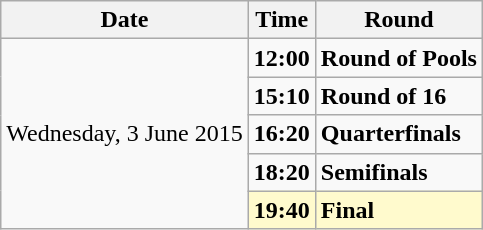<table class="wikitable">
<tr>
<th>Date</th>
<th>Time</th>
<th>Round</th>
</tr>
<tr>
<td rowspan="5">Wednesday, 3 June 2015</td>
<td><strong>12:00</strong></td>
<td><strong>Round of Pools</strong></td>
</tr>
<tr>
<td><strong>15:10</strong></td>
<td><strong>Round of 16</strong></td>
</tr>
<tr>
<td><strong>16:20</strong></td>
<td><strong>Quarterfinals</strong></td>
</tr>
<tr>
<td><strong>18:20</strong></td>
<td><strong>Semifinals</strong></td>
</tr>
<tr style="background:lemonchiffon;">
<td><strong>19:40</strong></td>
<td><strong>Final</strong></td>
</tr>
</table>
